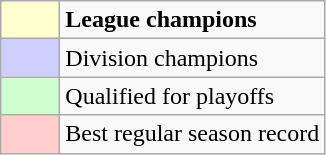<table class="wikitable">
<tr>
<td style="background:#FFFFCF; width:2em"></td>
<td><strong>League champions</strong></td>
</tr>
<tr>
<td style="background:#CFCFFF; width:2em"></td>
<td>Division champions</td>
</tr>
<tr>
<td style="background:#CFFFCF; width:2em"></td>
<td>Qualified for playoffs</td>
</tr>
<tr>
<td style="background:#FFCFCF; width:2em"></td>
<td>Best regular season record</td>
</tr>
</table>
